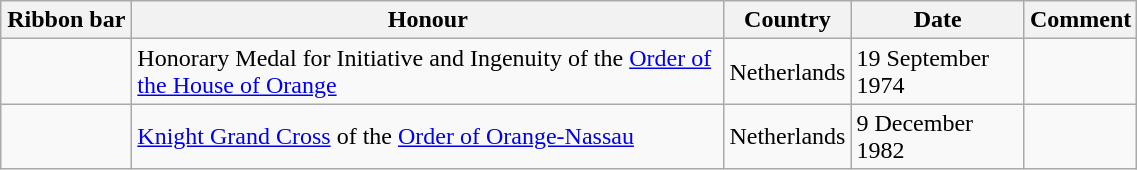<table class="wikitable" style="width:60%;">
<tr>
<th style="width:80px;">Ribbon bar</th>
<th>Honour</th>
<th>Country</th>
<th>Date</th>
<th>Comment</th>
</tr>
<tr>
<td></td>
<td>Honorary Medal for Initiative and Ingenuity of the <a href='#'>Order of the House of Orange</a></td>
<td>Netherlands</td>
<td>19 September 1974</td>
<td></td>
</tr>
<tr>
<td></td>
<td><a href='#'>Knight Grand Cross</a> of the <a href='#'>Order of Orange-Nassau</a></td>
<td>Netherlands</td>
<td>9 December 1982</td>
<td></td>
</tr>
</table>
